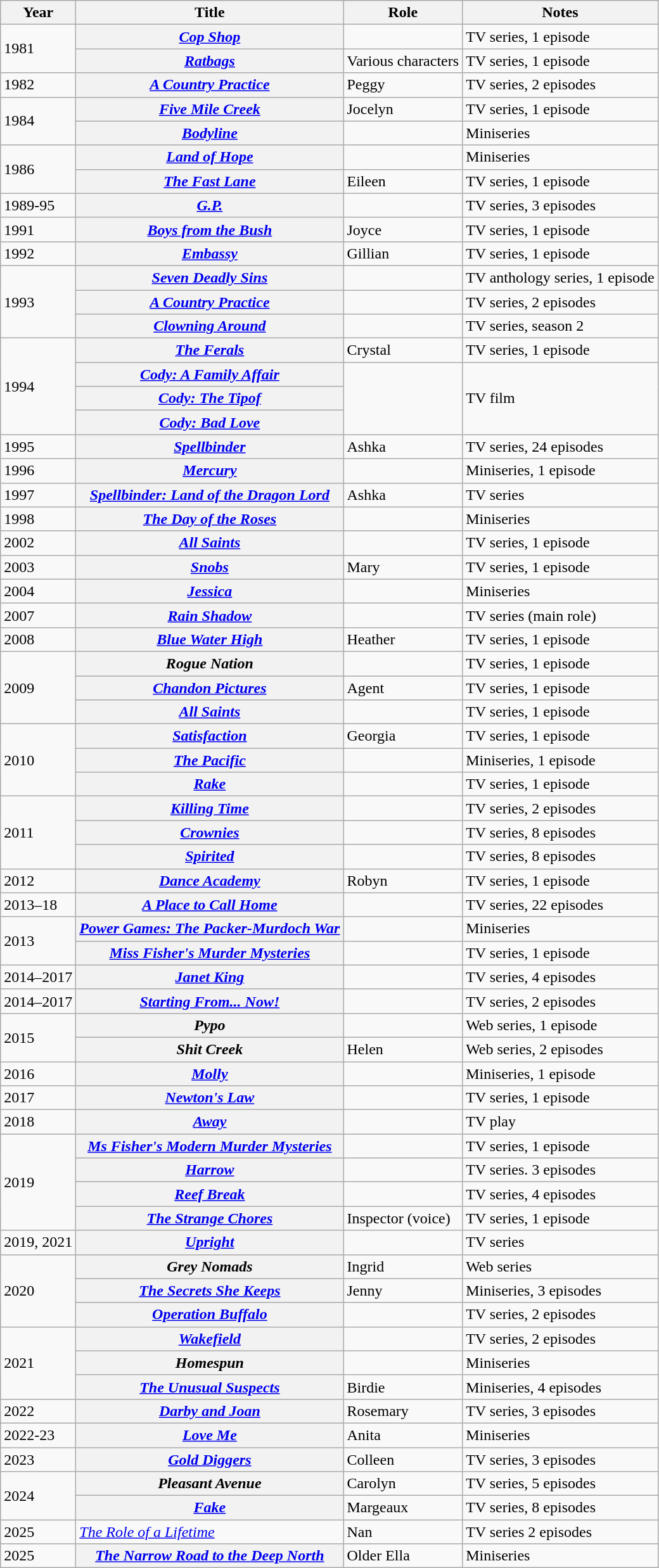<table class="wikitable plainrowheaders sortable">
<tr>
<th scope="col">Year</th>
<th scope="col">Title</th>
<th scope="col">Role</th>
<th scope="col" class="unsortable">Notes</th>
</tr>
<tr>
<td rowspan="2">1981</td>
<th scope="row"><em><a href='#'>Cop Shop</a></em></th>
<td></td>
<td>TV series, 1 episode</td>
</tr>
<tr>
<th scope="row"><em><a href='#'>Ratbags</a></em></th>
<td>Various characters</td>
<td>TV series, 1 episode</td>
</tr>
<tr>
<td>1982</td>
<th scope="row"><em><a href='#'>A Country Practice</a></em></th>
<td>Peggy</td>
<td>TV series, 2 episodes</td>
</tr>
<tr>
<td rowspan="2">1984</td>
<th scope="row"><em><a href='#'>Five Mile Creek</a></em></th>
<td>Jocelyn</td>
<td>TV series, 1 episode</td>
</tr>
<tr>
<th scope="row"><em><a href='#'>Bodyline</a></em></th>
<td></td>
<td>Miniseries</td>
</tr>
<tr>
<td rowspan="2">1986</td>
<th scope="row"><em><a href='#'>Land of Hope</a></em></th>
<td></td>
<td>Miniseries</td>
</tr>
<tr>
<th scope="row"><em><a href='#'>The Fast Lane</a></em></th>
<td>Eileen</td>
<td>TV series, 1 episode</td>
</tr>
<tr>
<td>1989-95</td>
<th scope="row"><em><a href='#'>G.P.</a></em></th>
<td></td>
<td>TV series, 3 episodes</td>
</tr>
<tr>
<td>1991</td>
<th scope="row"><em><a href='#'>Boys from the Bush</a></em></th>
<td>Joyce</td>
<td>TV series, 1 episode</td>
</tr>
<tr>
<td>1992</td>
<th scope="row"><em><a href='#'>Embassy</a></em></th>
<td>Gillian</td>
<td>TV series, 1 episode</td>
</tr>
<tr>
<td rowspan="3">1993</td>
<th scope="row"><em><a href='#'>Seven Deadly Sins</a></em></th>
<td></td>
<td>TV anthology series, 1 episode</td>
</tr>
<tr>
<th scope="row"><em><a href='#'>A Country Practice</a></em></th>
<td></td>
<td>TV series, 2 episodes</td>
</tr>
<tr>
<th scope="row"><em><a href='#'>Clowning Around</a></em></th>
<td></td>
<td>TV series, season 2</td>
</tr>
<tr>
<td rowspan="4">1994</td>
<th scope="row"><em><a href='#'>The Ferals</a></em></th>
<td>Crystal</td>
<td>TV series, 1 episode</td>
</tr>
<tr>
<th scope="row"><em><a href='#'>Cody: A Family Affair</a></em></th>
<td rowspan="3"></td>
<td rowspan="3">TV film</td>
</tr>
<tr>
<th scope="row"><em><a href='#'>Cody: The Tipof</a></em></th>
</tr>
<tr>
<th scope="row"><em><a href='#'>Cody: Bad Love</a></em></th>
</tr>
<tr>
<td>1995</td>
<th scope="row"><em><a href='#'>Spellbinder</a></em></th>
<td>Ashka</td>
<td>TV series, 24 episodes</td>
</tr>
<tr>
<td>1996</td>
<th scope="row"><em><a href='#'>Mercury</a></em></th>
<td></td>
<td>Miniseries, 1 episode</td>
</tr>
<tr>
<td>1997</td>
<th scope="row"><em><a href='#'>Spellbinder: Land of the Dragon Lord</a></em></th>
<td>Ashka</td>
<td>TV series</td>
</tr>
<tr>
<td>1998</td>
<th scope="row"><em><a href='#'>The Day of the Roses</a></em></th>
<td></td>
<td>Miniseries</td>
</tr>
<tr>
<td>2002</td>
<th scope="row"><em><a href='#'>All Saints</a></em></th>
<td></td>
<td>TV series, 1 episode</td>
</tr>
<tr>
<td>2003</td>
<th scope="row"><em><a href='#'>Snobs</a></em></th>
<td>Mary</td>
<td>TV series, 1 episode</td>
</tr>
<tr>
<td>2004</td>
<th scope="row"><em><a href='#'>Jessica</a></em></th>
<td></td>
<td>Miniseries</td>
</tr>
<tr>
<td>2007</td>
<th scope="row"><em><a href='#'>Rain Shadow</a></em></th>
<td></td>
<td>TV series (main role)</td>
</tr>
<tr>
<td>2008</td>
<th scope="row"><em><a href='#'>Blue Water High</a></em></th>
<td>Heather</td>
<td>TV series, 1 episode</td>
</tr>
<tr>
<td rowspan="3">2009</td>
<th scope="row"><em>Rogue Nation</em></th>
<td></td>
<td>TV series, 1 episode</td>
</tr>
<tr>
<th scope="row"><em><a href='#'>Chandon Pictures</a></em></th>
<td>Agent</td>
<td>TV series, 1 episode</td>
</tr>
<tr>
<th scope="row"><em><a href='#'>All Saints</a></em></th>
<td></td>
<td>TV series, 1 episode</td>
</tr>
<tr>
<td rowspan="3">2010</td>
<th scope="row"><em><a href='#'>Satisfaction</a></em></th>
<td>Georgia</td>
<td>TV series, 1 episode</td>
</tr>
<tr>
<th scope="row"><em><a href='#'>The Pacific</a></em></th>
<td></td>
<td>Miniseries, 1 episode</td>
</tr>
<tr>
<th scope="row"><em><a href='#'>Rake</a></em></th>
<td></td>
<td>TV series, 1 episode</td>
</tr>
<tr>
<td rowspan="3">2011</td>
<th scope="row"><em><a href='#'>Killing Time</a></em></th>
<td></td>
<td>TV series, 2 episodes</td>
</tr>
<tr>
<th scope="row"><em><a href='#'>Crownies</a></em></th>
<td></td>
<td>TV series, 8 episodes</td>
</tr>
<tr>
<th scope="row"><em><a href='#'>Spirited</a></em></th>
<td></td>
<td>TV series, 8 episodes</td>
</tr>
<tr>
<td>2012</td>
<th scope="row"><em><a href='#'>Dance Academy</a></em></th>
<td>Robyn</td>
<td>TV series, 1 episode</td>
</tr>
<tr>
<td>2013–18</td>
<th scope="row"><em><a href='#'>A Place to Call Home</a></em></th>
<td></td>
<td>TV series, 22 episodes</td>
</tr>
<tr>
<td rowspan="2">2013</td>
<th scope="row"><em><a href='#'>Power Games: The Packer-Murdoch War</a></em></th>
<td></td>
<td>Miniseries</td>
</tr>
<tr>
<th scope="row"><em><a href='#'>Miss Fisher's Murder Mysteries</a></em></th>
<td></td>
<td>TV series, 1 episode</td>
</tr>
<tr>
<td>2014–2017</td>
<th scope="row"><em><a href='#'>Janet King</a></em></th>
<td></td>
<td>TV series, 4 episodes</td>
</tr>
<tr>
<td>2014–2017</td>
<th scope="row"><em><a href='#'>Starting From... Now!</a></em></th>
<td></td>
<td>TV series, 2 episodes</td>
</tr>
<tr>
<td rowspan="2">2015</td>
<th scope="row"><em>Pypo</em></th>
<td></td>
<td>Web series, 1 episode</td>
</tr>
<tr>
<th scope="row"><em>Shit Creek</em></th>
<td>Helen</td>
<td>Web series, 2 episodes</td>
</tr>
<tr>
<td>2016</td>
<th scope="row"><em><a href='#'>Molly</a></em></th>
<td></td>
<td>Miniseries, 1 episode</td>
</tr>
<tr>
<td>2017</td>
<th scope="row"><em><a href='#'>Newton's Law</a></em></th>
<td></td>
<td>TV series, 1 episode</td>
</tr>
<tr>
<td>2018</td>
<th scope="row"><em><a href='#'>Away</a></em></th>
<td></td>
<td>TV play</td>
</tr>
<tr>
<td rowspan="4">2019</td>
<th scope="row"><em><a href='#'>Ms Fisher's Modern Murder Mysteries</a></em></th>
<td></td>
<td>TV series, 1 episode</td>
</tr>
<tr>
<th scope="row"><em><a href='#'>Harrow</a></em></th>
<td></td>
<td>TV series. 3 episodes</td>
</tr>
<tr>
<th scope="row"><em><a href='#'>Reef Break</a></em></th>
<td></td>
<td>TV series, 4 episodes</td>
</tr>
<tr>
<th scope="row"><em><a href='#'>The Strange Chores</a></em></th>
<td>Inspector (voice)</td>
<td>TV series, 1 episode</td>
</tr>
<tr>
<td>2019, 2021</td>
<th scope="row"><em><a href='#'>Upright</a></em></th>
<td></td>
<td>TV series</td>
</tr>
<tr>
<td rowspan="3">2020</td>
<th scope="row"><em>Grey Nomads</em></th>
<td>Ingrid</td>
<td>Web series</td>
</tr>
<tr>
<th scope="row"><em><a href='#'>The Secrets She Keeps</a></em></th>
<td>Jenny</td>
<td>Miniseries, 3 episodes</td>
</tr>
<tr>
<th scope="row"><em><a href='#'>Operation Buffalo</a></em></th>
<td></td>
<td>TV series, 2 episodes</td>
</tr>
<tr>
<td rowspan="3">2021</td>
<th scope="row"><em><a href='#'>Wakefield</a></em></th>
<td></td>
<td>TV series, 2 episodes</td>
</tr>
<tr>
<th scope="row"><em>Homespun</em></th>
<td></td>
<td>Miniseries</td>
</tr>
<tr>
<th scope="row"><em><a href='#'>The Unusual Suspects</a></em></th>
<td>Birdie</td>
<td>Miniseries, 4 episodes</td>
</tr>
<tr>
<td>2022</td>
<th scope="row"><em><a href='#'>Darby and Joan</a></em></th>
<td>Rosemary</td>
<td>TV series, 3 episodes</td>
</tr>
<tr>
<td>2022-23</td>
<th scope="row"><em><a href='#'>Love Me</a></em></th>
<td>Anita</td>
<td>Miniseries</td>
</tr>
<tr>
<td>2023</td>
<th scope="row"><em><a href='#'>Gold Diggers</a></em></th>
<td>Colleen</td>
<td>TV series, 3 episodes</td>
</tr>
<tr>
<td rowspan="2">2024</td>
<th scope="row"><em>Pleasant Avenue</em></th>
<td>Carolyn</td>
<td>TV series, 5 episodes</td>
</tr>
<tr>
<th scope="row"><em><a href='#'>Fake</a></em></th>
<td>Margeaux</td>
<td>TV series, 8 episodes</td>
</tr>
<tr>
<td>2025</td>
<td><a href='#'><em>The Role of a Lifetime</em></a></td>
<td>Nan</td>
<td>TV series 2 episodes</td>
</tr>
<tr>
<td>2025</td>
<th scope="row"><em><a href='#'>The Narrow Road to the Deep North</a></em></th>
<td>Older Ella</td>
<td>Miniseries</td>
</tr>
</table>
